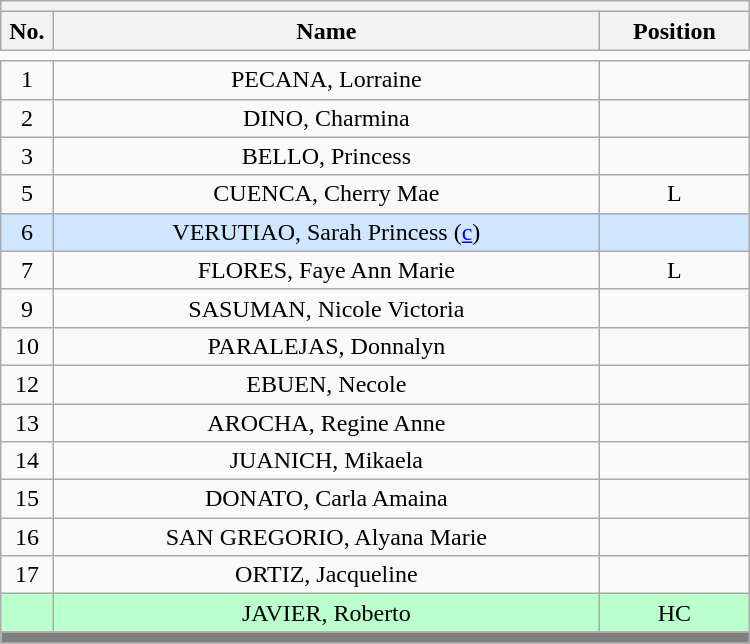<table class='wikitable mw-collapsible mw-collapsed' style="text-align: center; width: 500px; border: none">
<tr>
<th style='text-align: left;' colspan=3></th>
</tr>
<tr>
<th style='width: 7%;'>No.</th>
<th>Name</th>
<th style='width: 20%;'>Position</th>
</tr>
<tr>
<td style='border: none;'></td>
</tr>
<tr>
<td>1</td>
<td>PECANA, Lorraine</td>
<td></td>
</tr>
<tr>
<td>2</td>
<td>DINO, Charmina</td>
<td></td>
</tr>
<tr>
<td>3</td>
<td>BELLO, Princess</td>
<td></td>
</tr>
<tr>
<td>5</td>
<td>CUENCA, Cherry Mae</td>
<td>L</td>
</tr>
<tr bgcolor=#D0E6FF>
<td>6</td>
<td>VERUTIAO, Sarah Princess (<a href='#'>c</a>)</td>
<td></td>
</tr>
<tr>
<td>7</td>
<td>FLORES, Faye Ann Marie</td>
<td>L</td>
</tr>
<tr>
<td>9</td>
<td>SASUMAN, Nicole Victoria</td>
<td></td>
</tr>
<tr>
<td>10</td>
<td>PARALEJAS, Donnalyn</td>
<td></td>
</tr>
<tr>
<td>12</td>
<td>EBUEN, Necole</td>
<td></td>
</tr>
<tr>
<td>13</td>
<td>AROCHA, Regine Anne</td>
<td></td>
</tr>
<tr>
<td>14</td>
<td>JUANICH, Mikaela</td>
<td></td>
</tr>
<tr>
<td>15</td>
<td>DONATO, Carla Amaina</td>
<td></td>
</tr>
<tr>
<td>16</td>
<td>SAN GREGORIO, Alyana Marie</td>
<td></td>
</tr>
<tr>
<td>17</td>
<td>ORTIZ, Jacqueline</td>
<td></td>
</tr>
<tr bgcolor=#BBFFCC>
<td></td>
<td>JAVIER, Roberto</td>
<td>HC</td>
</tr>
<tr>
<th style='background: grey;' colspan=3></th>
</tr>
</table>
